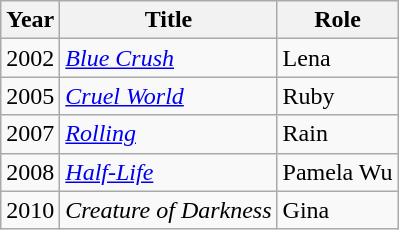<table class="wikitable sortable">
<tr>
<th>Year</th>
<th>Title</th>
<th>Role</th>
</tr>
<tr>
<td>2002</td>
<td><em><a href='#'>Blue Crush</a></em></td>
<td>Lena</td>
</tr>
<tr>
<td>2005</td>
<td><em><a href='#'>Cruel World</a></em></td>
<td>Ruby</td>
</tr>
<tr>
<td>2007</td>
<td><em><a href='#'>Rolling</a></em></td>
<td>Rain</td>
</tr>
<tr>
<td>2008</td>
<td><em><a href='#'>Half-Life</a></em></td>
<td>Pamela Wu</td>
</tr>
<tr>
<td>2010</td>
<td><em>Creature of Darkness</em></td>
<td>Gina</td>
</tr>
</table>
